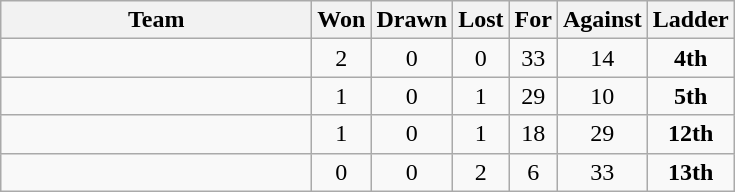<table class="wikitable">
<tr>
<th width="200" bgcolor="#efefef">Team</th>
<th width="20" bgcolor="#efefef">Won</th>
<th width="20" bgcolor="#efefef">Drawn</th>
<th width="20" bgcolor="#efefef">Lost</th>
<th width="20" bgcolor="#efefef">For</th>
<th width="20" bgcolor="#efefef">Against</th>
<th width="20" bgcolor="#efefef">Ladder</th>
</tr>
<tr align="center">
<td align="left"></td>
<td>2</td>
<td>0</td>
<td>0</td>
<td>33</td>
<td>14</td>
<td><strong>4th</strong></td>
</tr>
<tr align="center">
<td align="left"></td>
<td>1</td>
<td>0</td>
<td>1</td>
<td>29</td>
<td>10</td>
<td><strong>5th</strong></td>
</tr>
<tr align="center">
<td align="left"></td>
<td>1</td>
<td>0</td>
<td>1</td>
<td>18</td>
<td>29</td>
<td><strong>12th</strong></td>
</tr>
<tr align="center">
<td align="left"></td>
<td>0</td>
<td>0</td>
<td>2</td>
<td>6</td>
<td>33</td>
<td><strong>13th</strong></td>
</tr>
</table>
